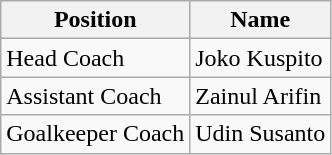<table class="wikitable">
<tr>
<th>Position</th>
<th>Name</th>
</tr>
<tr>
<td>Head Coach</td>
<td> Joko Kuspito</td>
</tr>
<tr>
<td>Assistant Coach</td>
<td> Zainul Arifin</td>
</tr>
<tr>
<td>Goalkeeper Coach</td>
<td> Udin Susanto</td>
</tr>
</table>
